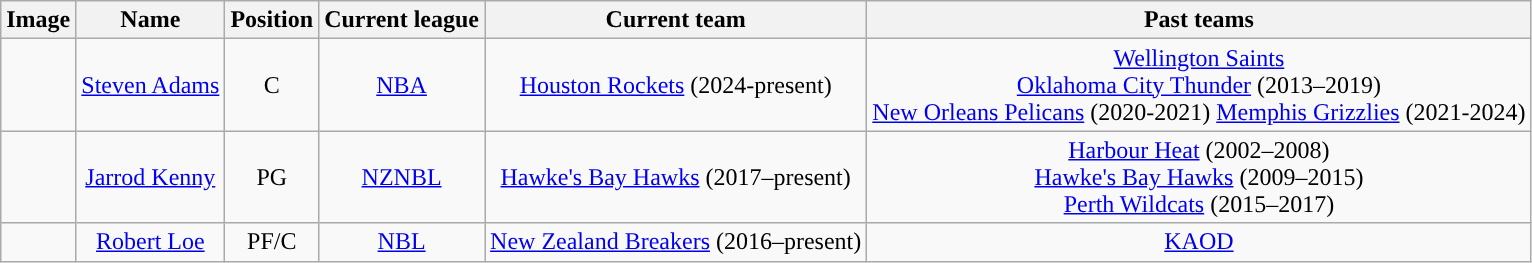<table class="wikitable" style="text-align: center">
<tr>
<th>Image</th>
<th>Name</th>
<th>Position</th>
<th>Current league</th>
<th>Current team</th>
<th>Past teams</th>
</tr>
<tr>
<td></td>
<td><a href='#'>Steven Adams</a></td>
<td>C</td>
<td><a href='#'>NBA</a></td>
<td> <a href='#'>Houston Rockets</a> (2024-present)</td>
<td><a href='#'>Wellington Saints</a> <br> <a href='#'>Oklahoma City Thunder</a> (2013–2019)<br><a href='#'>New Orleans Pelicans</a> (2020-2021)
<a href='#'>Memphis Grizzlies</a> (2021-2024)</td>
</tr>
<tr>
<td></td>
<td><a href='#'>Jarrod Kenny</a></td>
<td>PG</td>
<td><a href='#'>NZNBL</a></td>
<td> <a href='#'>Hawke's Bay Hawks</a> (2017–present)</td>
<td><a href='#'>Harbour Heat</a> (2002–2008) <br> <a href='#'>Hawke's Bay Hawks</a> (2009–2015) <br> <a href='#'>Perth Wildcats</a> (2015–2017)</td>
</tr>
<tr>
<td></td>
<td><a href='#'>Robert Loe</a></td>
<td>PF/C</td>
<td><a href='#'>NBL</a></td>
<td> <a href='#'>New Zealand Breakers</a> (2016–present)</td>
<td><a href='#'>KAOD</a></td>
</tr>
</table>
